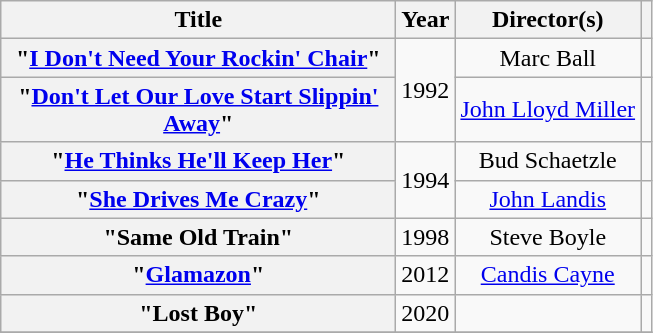<table class="wikitable plainrowheaders" style="text-align:center;" border="1">
<tr>
<th scope="col" style="width:16em;">Title</th>
<th scope="col">Year</th>
<th scope="col">Director(s)</th>
<th></th>
</tr>
<tr>
<th scope="row">"<a href='#'>I Don't Need Your Rockin' Chair</a>"<br></th>
<td rowspan="2">1992</td>
<td>Marc Ball</td>
<td></td>
</tr>
<tr>
<th scope="row">"<a href='#'>Don't Let Our Love Start Slippin' Away</a>"<br></th>
<td><a href='#'>John Lloyd Miller</a></td>
<td></td>
</tr>
<tr>
<th scope="row">"<a href='#'>He Thinks He'll Keep Her</a>"<br></th>
<td rowspan="2">1994</td>
<td>Bud Schaetzle</td>
<td></td>
</tr>
<tr>
<th scope="row">"<a href='#'>She Drives Me Crazy</a>" </th>
<td><a href='#'>John Landis</a></td>
<td></td>
</tr>
<tr>
<th scope="row">"Same Old Train"<br></th>
<td>1998</td>
<td>Steve Boyle</td>
<td></td>
</tr>
<tr>
<th scope="row">"<a href='#'>Glamazon</a>"<br></th>
<td>2012</td>
<td><a href='#'>Candis Cayne</a></td>
<td></td>
</tr>
<tr>
<th scope="row">"Lost Boy"<br></th>
<td>2020</td>
<td></td>
<td></td>
</tr>
<tr>
</tr>
</table>
